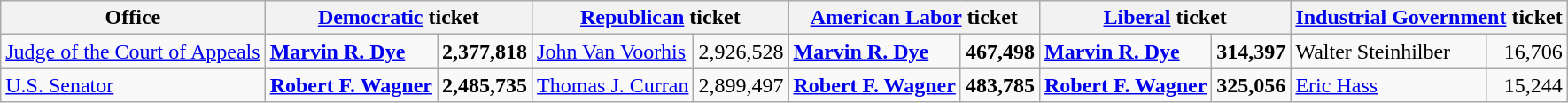<table class=wikitable>
<tr>
<th>Office</th>
<th colspan="2" ><a href='#'>Democratic</a> ticket</th>
<th colspan="2" ><a href='#'>Republican</a> ticket</th>
<th colspan="2" ><a href='#'>American Labor</a> ticket</th>
<th colspan="2" ><a href='#'>Liberal</a> ticket</th>
<th colspan="2" ><a href='#'>Industrial Government</a> ticket</th>
</tr>
<tr>
<td><a href='#'>Judge of the Court of Appeals</a></td>
<td><strong><a href='#'>Marvin R. Dye</a></strong></td>
<td align="right"><strong>2,377,818</strong></td>
<td><a href='#'>John Van Voorhis</a></td>
<td align="right">2,926,528</td>
<td><strong><a href='#'>Marvin R. Dye</a></strong></td>
<td align="right"><strong>467,498</strong></td>
<td><strong><a href='#'>Marvin R. Dye</a></strong></td>
<td align="right"><strong>314,397</strong></td>
<td>Walter Steinhilber</td>
<td align="right">16,706</td>
</tr>
<tr>
<td><a href='#'>U.S. Senator</a></td>
<td><strong><a href='#'>Robert F. Wagner</a></strong></td>
<td align="right"><strong>2,485,735</strong></td>
<td><a href='#'>Thomas J. Curran</a></td>
<td align="right">2,899,497</td>
<td><strong><a href='#'>Robert F. Wagner</a></strong></td>
<td align="right"><strong>483,785</strong></td>
<td><strong><a href='#'>Robert F. Wagner</a></strong></td>
<td align="right"><strong>325,056</strong></td>
<td><a href='#'>Eric Hass</a></td>
<td align="right">15,244</td>
</tr>
</table>
